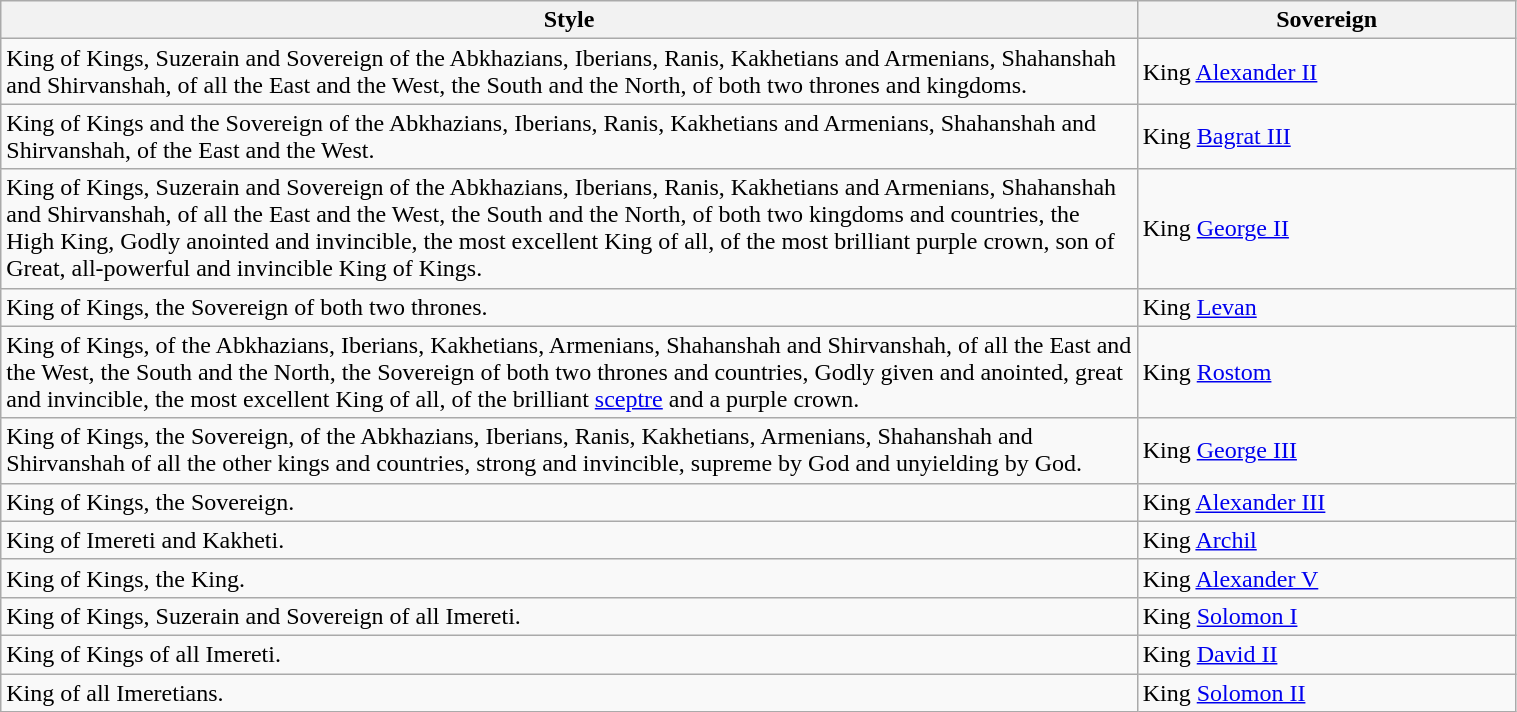<table class="wikitable" width="80%">
<tr>
<th width="60%">Style</th>
<th width="20%">Sovereign</th>
</tr>
<tr>
<td>King of Kings, Suzerain and Sovereign of the Abkhazians, Iberians, Ranis, Kakhetians and Armenians, Shahanshah and Shirvanshah, of all the East and the West, the South and the North, of both two thrones and kingdoms.</td>
<td>King <a href='#'>Alexander II</a></td>
</tr>
<tr>
<td>King of Kings and the Sovereign of the Abkhazians, Iberians, Ranis, Kakhetians and Armenians, Shahanshah and Shirvanshah, of the East and the West.</td>
<td>King <a href='#'>Bagrat III</a></td>
</tr>
<tr>
<td>King of Kings, Suzerain and Sovereign of the Abkhazians, Iberians, Ranis, Kakhetians and Armenians, Shahanshah and Shirvanshah, of all the East and the West, the South and the North, of both two kingdoms and countries, the High King, Godly anointed and invincible, the most excellent King of all, of the most brilliant purple crown, son of Great, all-powerful and invincible King of Kings.</td>
<td>King <a href='#'>George II</a></td>
</tr>
<tr>
<td>King of Kings, the Sovereign of both two thrones.</td>
<td>King <a href='#'>Levan</a></td>
</tr>
<tr>
<td>King of Kings, of the Abkhazians, Iberians, Kakhetians, Armenians, Shahanshah and Shirvanshah, of all the East and the West, the South and the North, the Sovereign of both two thrones and countries, Godly given and anointed, great and invincible, the most excellent King of all, of the brilliant <a href='#'>sceptre</a> and a purple crown.</td>
<td>King <a href='#'>Rostom</a></td>
</tr>
<tr>
<td>King of Kings, the Sovereign, of the Abkhazians, Iberians, Ranis, Kakhetians, Armenians, Shahanshah and Shirvanshah of all the other kings and countries, strong and invincible, supreme by God and unyielding by God.</td>
<td>King <a href='#'>George III</a></td>
</tr>
<tr>
<td>King of Kings, the Sovereign.</td>
<td>King <a href='#'>Alexander III</a></td>
</tr>
<tr>
<td>King of Imereti and Kakheti.</td>
<td>King <a href='#'>Archil</a></td>
</tr>
<tr>
<td>King of Kings, the King.</td>
<td>King <a href='#'>Alexander V</a></td>
</tr>
<tr>
<td>King of Kings, Suzerain and Sovereign of all Imereti.</td>
<td>King <a href='#'>Solomon I</a></td>
</tr>
<tr>
<td>King of Kings of all Imereti.</td>
<td>King <a href='#'>David II</a></td>
</tr>
<tr>
<td>King of all Imeretians.</td>
<td>King <a href='#'>Solomon II</a></td>
</tr>
</table>
